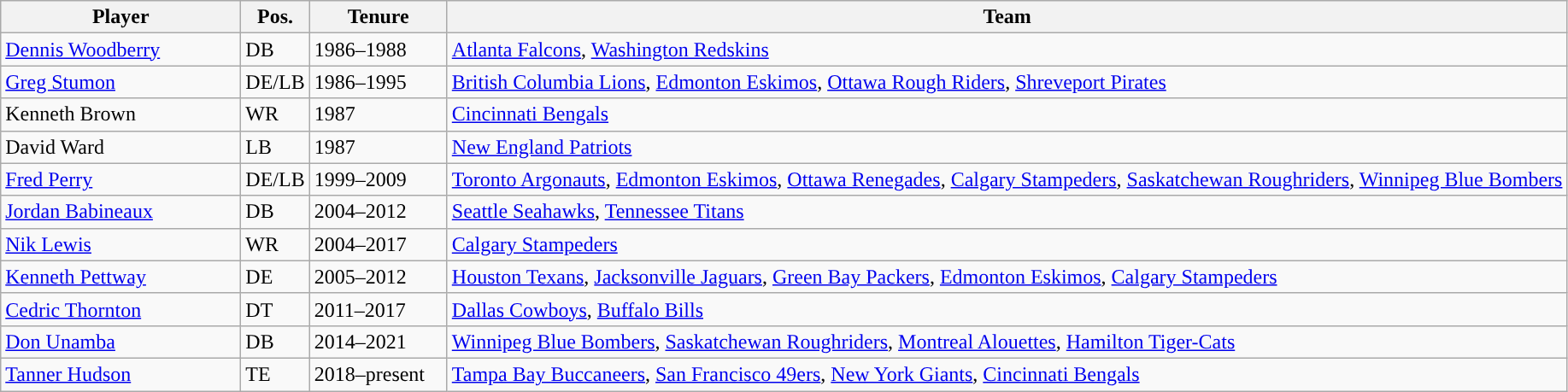<table class="wikitable sortable" style="text-align: ;">
<tr>
<th width=180px>Player</th>
<th width=px>Pos.</th>
<th width=100px>Tenure</th>
<th width=px>Team</th>
</tr>
<tr>
<td><a href='#'>Dennis Woodberry</a></td>
<td>DB</td>
<td>1986–1988</td>
<td><a href='#'>Atlanta Falcons</a>, <a href='#'>Washington Redskins</a></td>
</tr>
<tr>
<td><a href='#'>Greg Stumon</a></td>
<td>DE/LB</td>
<td>1986–1995</td>
<td><a href='#'>British Columbia Lions</a>, <a href='#'>Edmonton Eskimos</a>, <a href='#'>Ottawa Rough Riders</a>, <a href='#'>Shreveport Pirates</a></td>
</tr>
<tr>
<td>Kenneth Brown</td>
<td>WR</td>
<td>1987</td>
<td><a href='#'>Cincinnati Bengals</a></td>
</tr>
<tr>
<td>David Ward</td>
<td>LB</td>
<td>1987</td>
<td><a href='#'>New England Patriots</a></td>
</tr>
<tr>
<td><a href='#'>Fred Perry</a></td>
<td>DE/LB</td>
<td>1999–2009</td>
<td><a href='#'>Toronto Argonauts</a>, <a href='#'>Edmonton Eskimos</a>, <a href='#'>Ottawa Renegades</a>, <a href='#'>Calgary Stampeders</a>, <a href='#'>Saskatchewan Roughriders</a>, <a href='#'>Winnipeg Blue Bombers</a></td>
</tr>
<tr>
<td><a href='#'>Jordan Babineaux</a></td>
<td>DB</td>
<td>2004–2012</td>
<td><a href='#'>Seattle Seahawks</a>, <a href='#'>Tennessee Titans</a></td>
</tr>
<tr>
<td><a href='#'>Nik Lewis</a></td>
<td>WR</td>
<td>2004–2017</td>
<td><a href='#'>Calgary Stampeders</a></td>
</tr>
<tr>
<td><a href='#'>Kenneth Pettway</a></td>
<td>DE</td>
<td>2005–2012</td>
<td><a href='#'>Houston Texans</a>, <a href='#'>Jacksonville Jaguars</a>, <a href='#'>Green Bay Packers</a>, <a href='#'>Edmonton Eskimos</a>, <a href='#'>Calgary Stampeders</a></td>
</tr>
<tr>
<td><a href='#'>Cedric Thornton</a></td>
<td>DT</td>
<td>2011–2017</td>
<td><a href='#'>Dallas Cowboys</a>, <a href='#'>Buffalo Bills</a></td>
</tr>
<tr>
<td><a href='#'>Don Unamba</a></td>
<td>DB</td>
<td>2014–2021</td>
<td><a href='#'>Winnipeg Blue Bombers</a>, <a href='#'>Saskatchewan Roughriders</a>, <a href='#'>Montreal Alouettes</a>, <a href='#'>Hamilton Tiger-Cats</a></td>
</tr>
<tr>
<td><a href='#'>Tanner Hudson</a></td>
<td>TE</td>
<td>2018–present</td>
<td><a href='#'>Tampa Bay Buccaneers</a>, <a href='#'>San Francisco 49ers</a>, <a href='#'>New York Giants</a>, <a href='#'>Cincinnati Bengals</a></td>
</tr>
</table>
